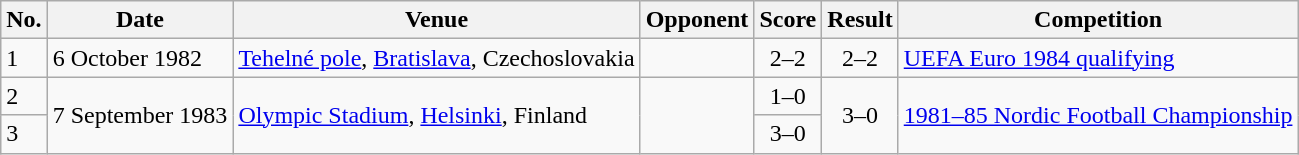<table class="wikitable plainrowheaders">
<tr>
<th>No.</th>
<th>Date</th>
<th>Venue</th>
<th>Opponent</th>
<th>Score</th>
<th>Result</th>
<th>Competition</th>
</tr>
<tr>
<td>1</td>
<td>6 October 1982</td>
<td><a href='#'>Tehelné pole</a>, <a href='#'>Bratislava</a>, Czechoslovakia</td>
<td></td>
<td align=center>2–2</td>
<td align="center">2–2</td>
<td><a href='#'>UEFA Euro 1984 qualifying</a></td>
</tr>
<tr>
<td>2</td>
<td rowspan=2>7 September 1983</td>
<td rowspan=2><a href='#'>Olympic Stadium</a>, <a href='#'>Helsinki</a>, Finland</td>
<td rowspan=2></td>
<td align=center>1–0</td>
<td rowspan="2" align="center">3–0</td>
<td rowspan=2><a href='#'>1981–85 Nordic Football Championship</a></td>
</tr>
<tr>
<td>3</td>
<td align=center>3–0</td>
</tr>
</table>
